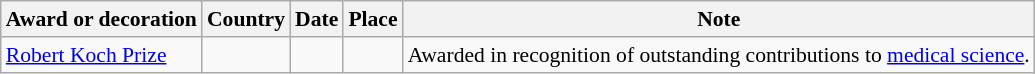<table class="wikitable sortable" style="font-size: 90%;">
<tr>
<th>Award or decoration</th>
<th>Country</th>
<th>Date</th>
<th>Place</th>
<th class="unsortable">Note</th>
</tr>
<tr>
<td><a href='#'>Robert Koch Prize</a></td>
<td></td>
<td align=center></td>
<td align=center></td>
<td>Awarded in recognition of outstanding contributions to <a href='#'>medical science</a>.</td>
</tr>
</table>
